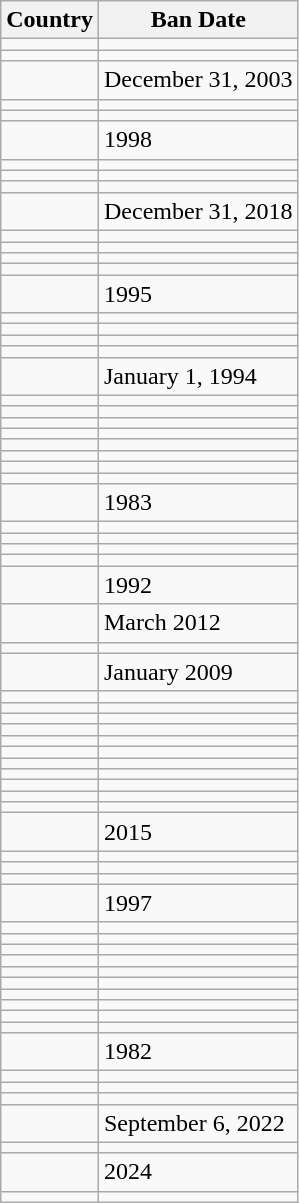<table class="wikitable sortable">
<tr>
<th>Country</th>
<th>Ban Date</th>
</tr>
<tr>
<td></td>
<td></td>
</tr>
<tr>
<td></td>
<td></td>
</tr>
<tr>
<td></td>
<td>December 31, 2003</td>
</tr>
<tr>
<td></td>
<td></td>
</tr>
<tr>
<td></td>
<td></td>
</tr>
<tr>
<td></td>
<td>1998</td>
</tr>
<tr>
<td></td>
<td></td>
</tr>
<tr>
<td></td>
<td></td>
</tr>
<tr>
<td></td>
<td></td>
</tr>
<tr>
<td></td>
<td>December 31, 2018</td>
</tr>
<tr>
<td></td>
<td></td>
</tr>
<tr>
<td></td>
<td></td>
</tr>
<tr>
<td></td>
<td></td>
</tr>
<tr>
<td></td>
<td></td>
</tr>
<tr>
<td></td>
<td>1995</td>
</tr>
<tr>
<td></td>
<td></td>
</tr>
<tr>
<td></td>
<td></td>
</tr>
<tr>
<td></td>
<td></td>
</tr>
<tr>
<td></td>
<td></td>
</tr>
<tr>
<td></td>
<td>January 1, 1994</td>
</tr>
<tr>
<td></td>
<td></td>
</tr>
<tr>
<td></td>
<td></td>
</tr>
<tr>
<td></td>
<td></td>
</tr>
<tr>
<td></td>
<td></td>
</tr>
<tr>
<td></td>
<td></td>
</tr>
<tr>
<td></td>
<td></td>
</tr>
<tr>
<td></td>
<td></td>
</tr>
<tr>
<td></td>
<td></td>
</tr>
<tr>
<td></td>
<td>1983</td>
</tr>
<tr>
<td></td>
<td></td>
</tr>
<tr>
<td></td>
<td></td>
</tr>
<tr>
<td></td>
<td></td>
</tr>
<tr>
<td></td>
<td></td>
</tr>
<tr>
<td></td>
<td>1992</td>
</tr>
<tr>
<td></td>
<td>March 2012</td>
</tr>
<tr>
<td></td>
<td></td>
</tr>
<tr>
<td></td>
<td>January 2009</td>
</tr>
<tr>
<td></td>
<td></td>
</tr>
<tr>
<td></td>
<td></td>
</tr>
<tr>
<td></td>
<td></td>
</tr>
<tr>
<td></td>
<td></td>
</tr>
<tr>
<td></td>
<td></td>
</tr>
<tr>
<td></td>
<td></td>
</tr>
<tr>
<td></td>
<td></td>
</tr>
<tr>
<td></td>
<td></td>
</tr>
<tr>
<td></td>
<td></td>
</tr>
<tr>
<td></td>
<td></td>
</tr>
<tr>
<td></td>
<td></td>
</tr>
<tr>
<td></td>
<td>2015</td>
</tr>
<tr>
<td></td>
<td></td>
</tr>
<tr>
<td></td>
<td></td>
</tr>
<tr>
<td></td>
<td></td>
</tr>
<tr>
<td></td>
<td>1997</td>
</tr>
<tr>
<td></td>
<td></td>
</tr>
<tr>
<td></td>
<td></td>
</tr>
<tr>
<td></td>
<td></td>
</tr>
<tr>
<td></td>
<td></td>
</tr>
<tr>
<td></td>
<td></td>
</tr>
<tr>
<td></td>
<td></td>
</tr>
<tr>
<td></td>
<td></td>
</tr>
<tr>
<td></td>
<td></td>
</tr>
<tr>
<td></td>
<td></td>
</tr>
<tr>
<td></td>
<td></td>
</tr>
<tr>
<td></td>
<td>1982</td>
</tr>
<tr>
<td></td>
<td></td>
</tr>
<tr>
<td></td>
<td></td>
</tr>
<tr>
<td></td>
<td></td>
</tr>
<tr>
<td></td>
<td>September 6, 2022</td>
</tr>
<tr>
<td></td>
<td></td>
</tr>
<tr>
<td></td>
<td>2024</td>
</tr>
<tr>
<td></td>
<td></td>
</tr>
</table>
